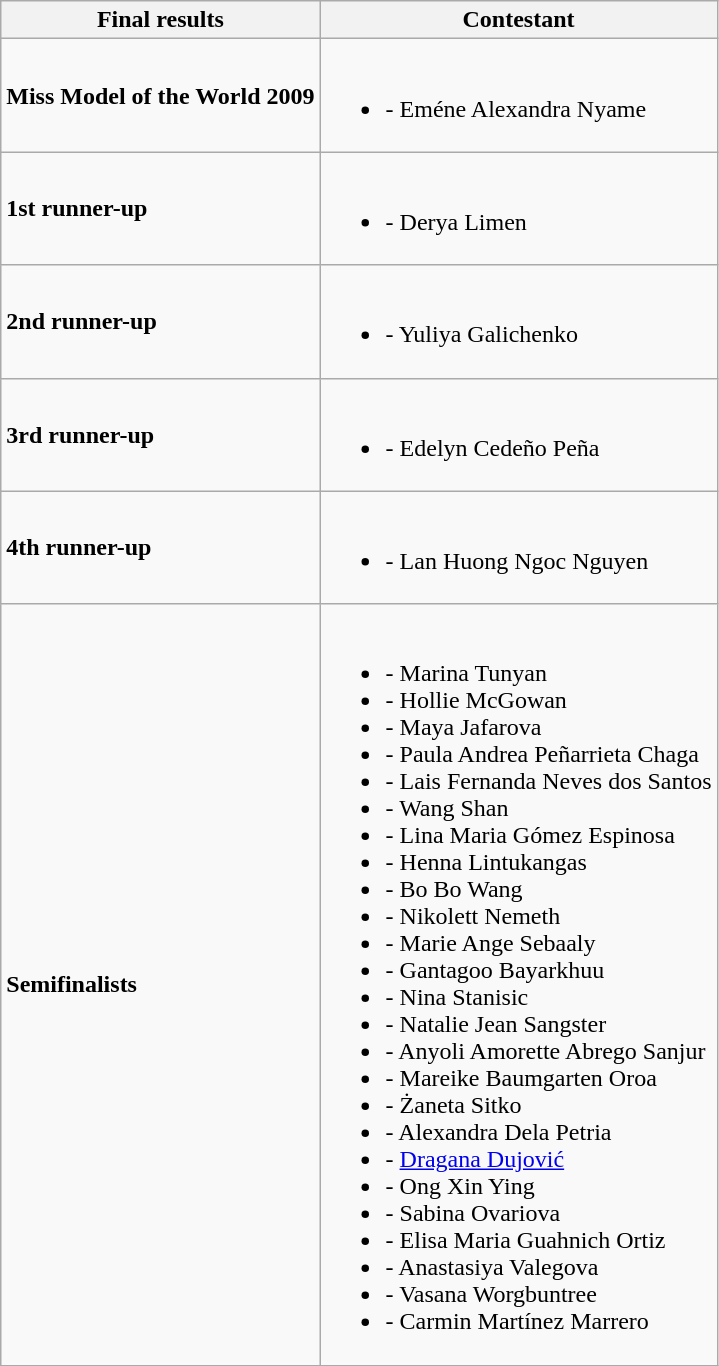<table class="wikitable">
<tr>
<th>Final results</th>
<th>Contestant</th>
</tr>
<tr>
<td><strong>Miss Model of the World 2009</strong></td>
<td><br><ul><li><strong></strong> - Eméne Alexandra Nyame</li></ul></td>
</tr>
<tr>
<td><strong>1st runner-up</strong></td>
<td><br><ul><li><strong></strong> - Derya Limen</li></ul></td>
</tr>
<tr>
<td><strong>2nd runner-up</strong></td>
<td><br><ul><li><strong></strong> -  Yuliya Galichenko</li></ul></td>
</tr>
<tr>
<td><strong>3rd runner-up</strong></td>
<td><br><ul><li><strong></strong> - Edelyn Cedeño Peña</li></ul></td>
</tr>
<tr>
<td><strong>4th runner-up</strong></td>
<td><br><ul><li><strong></strong> - Lan Huong Ngoc Nguyen</li></ul></td>
</tr>
<tr>
<td><strong>Semifinalists</strong></td>
<td><br><ul><li><strong></strong> - Marina Tunyan</li><li><strong></strong> - Hollie McGowan</li><li><strong></strong> -  Maya Jafarova</li><li><strong></strong> - Paula Andrea Peñarrieta Chaga</li><li><strong></strong> - Lais Fernanda Neves dos Santos</li><li><strong></strong> - Wang Shan</li><li><strong></strong> - Lina Maria Gómez Espinosa</li><li><strong></strong> - Henna Lintukangas</li><li><strong></strong> - Bo Bo Wang</li><li><strong></strong> - Nikolett Nemeth</li><li><strong></strong> - Marie Ange Sebaaly</li><li><strong></strong> - Gantagoo Bayarkhuu</li><li><strong></strong> - Nina Stanisic</li><li><strong></strong> - Natalie Jean Sangster</li><li><strong></strong> - Anyoli Amorette Abrego Sanjur</li><li><strong></strong> - Mareike Baumgarten Oroa</li><li><strong></strong> - Żaneta Sitko</li><li><strong></strong> - Alexandra Dela Petria</li><li><strong></strong> - <a href='#'>Dragana Dujović</a></li><li><strong></strong> - Ong Xin Ying</li><li><strong></strong> - Sabina Ovariova</li><li><strong></strong> - Elisa Maria Guahnich Ortiz</li><li><strong></strong> - Anastasiya Valegova</li><li><strong></strong> - Vasana Worgbuntree</li><li><strong></strong> - Carmin Martínez Marrero</li></ul></td>
</tr>
</table>
